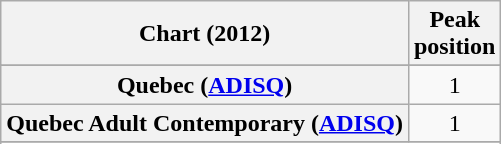<table class="wikitable sortable plainrowheaders" style="text-align:center">
<tr>
<th scope="col">Chart (2012)</th>
<th scope="col">Peak<br>position</th>
</tr>
<tr>
</tr>
<tr>
</tr>
<tr>
</tr>
<tr>
</tr>
<tr>
</tr>
<tr>
<th scope="row">Quebec (<a href='#'>ADISQ</a>)</th>
<td>1</td>
</tr>
<tr>
<th scope="row">Quebec Adult Contemporary (<a href='#'>ADISQ</a>)</th>
<td>1</td>
</tr>
<tr>
</tr>
<tr>
</tr>
</table>
